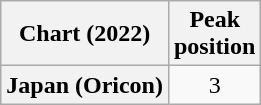<table class="wikitable plainrowheaders" style="text-align:center">
<tr>
<th scope="col">Chart (2022)</th>
<th scope="col">Peak<br>position</th>
</tr>
<tr>
<th scope="row">Japan (Oricon)</th>
<td>3</td>
</tr>
</table>
